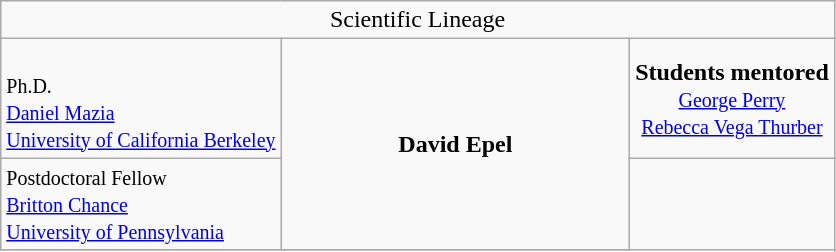<table class="wikitable">
<tr>
<td colspan="3" align="center">Scientific Lineage</td>
</tr>
<tr>
<td><small><br>Ph.D.<br><a href='#'>Daniel Mazia</a><br><a href='#'>University of California Berkeley</a></small></td>
<td rowspan="2" align="center" width="225"><strong>David Epel</strong></td>
<td colspan="2" align="center"><strong>Students mentored</strong><br><small><a href='#'>George Perry</a><br> <a href='#'>Rebecca Vega Thurber</a></small></td>
</tr>
<tr>
<td><small>Postdoctoral Fellow<br><a href='#'>Britton Chance</a><br><a href='#'>University of Pennsylvania</a></small></td>
</tr>
<tr>
</tr>
</table>
